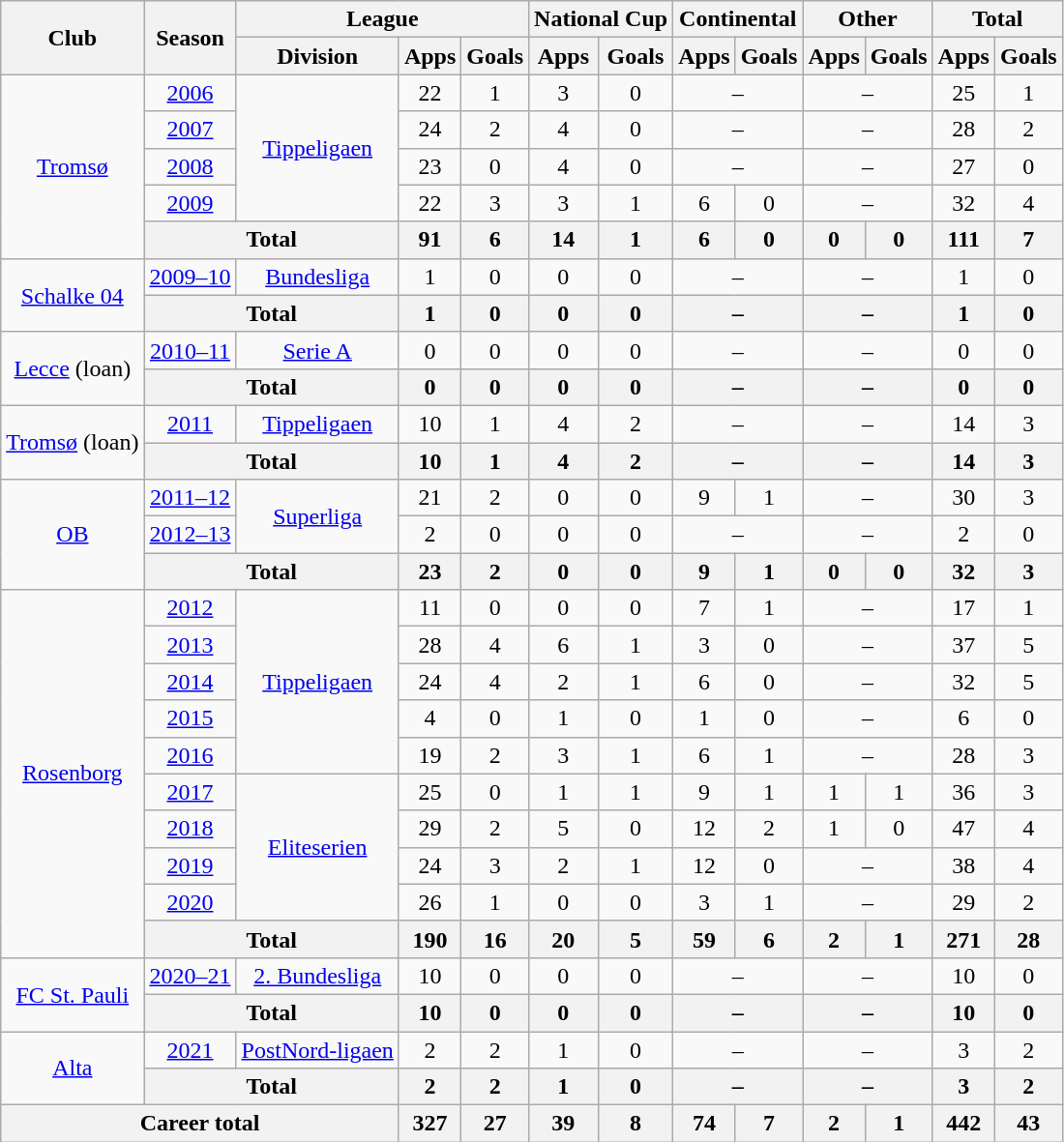<table class="wikitable" style="text-align:center">
<tr>
<th rowspan="2">Club</th>
<th rowspan="2">Season</th>
<th colspan="3">League</th>
<th colspan="2">National Cup</th>
<th colspan="2">Continental</th>
<th colspan="2">Other</th>
<th colspan="2">Total</th>
</tr>
<tr>
<th>Division</th>
<th>Apps</th>
<th>Goals</th>
<th>Apps</th>
<th>Goals</th>
<th>Apps</th>
<th>Goals</th>
<th>Apps</th>
<th>Goals</th>
<th>Apps</th>
<th>Goals</th>
</tr>
<tr>
<td rowspan="5"><a href='#'>Tromsø</a></td>
<td><a href='#'>2006</a></td>
<td rowspan="4"><a href='#'>Tippeligaen</a></td>
<td>22</td>
<td>1</td>
<td>3</td>
<td>0</td>
<td colspan="2">–</td>
<td colspan="2">–</td>
<td>25</td>
<td>1</td>
</tr>
<tr>
<td><a href='#'>2007</a></td>
<td>24</td>
<td>2</td>
<td>4</td>
<td>0</td>
<td colspan="2">–</td>
<td colspan="2">–</td>
<td>28</td>
<td>2</td>
</tr>
<tr>
<td><a href='#'>2008</a></td>
<td>23</td>
<td>0</td>
<td>4</td>
<td>0</td>
<td colspan="2">–</td>
<td colspan="2">–</td>
<td>27</td>
<td>0</td>
</tr>
<tr>
<td><a href='#'>2009</a></td>
<td>22</td>
<td>3</td>
<td>3</td>
<td>1</td>
<td>6</td>
<td>0</td>
<td colspan="2">–</td>
<td>32</td>
<td>4</td>
</tr>
<tr>
<th colspan="2">Total</th>
<th>91</th>
<th>6</th>
<th>14</th>
<th>1</th>
<th>6</th>
<th>0</th>
<th>0</th>
<th>0</th>
<th>111</th>
<th>7</th>
</tr>
<tr>
<td rowspan="2"><a href='#'>Schalke 04</a></td>
<td><a href='#'>2009–10</a></td>
<td rowspan="1"><a href='#'>Bundesliga</a></td>
<td>1</td>
<td>0</td>
<td>0</td>
<td>0</td>
<td colspan="2">–</td>
<td colspan="2">–</td>
<td>1</td>
<td>0</td>
</tr>
<tr>
<th colspan="2">Total</th>
<th>1</th>
<th>0</th>
<th>0</th>
<th>0</th>
<th colspan="2">–</th>
<th colspan="2">–</th>
<th>1</th>
<th>0</th>
</tr>
<tr>
<td rowspan="2"><a href='#'>Lecce</a> (loan)</td>
<td><a href='#'>2010–11</a></td>
<td rowspan="1"><a href='#'>Serie A</a></td>
<td>0</td>
<td>0</td>
<td>0</td>
<td>0</td>
<td colspan="2">–</td>
<td colspan="2">–</td>
<td>0</td>
<td>0</td>
</tr>
<tr>
<th colspan="2">Total</th>
<th>0</th>
<th>0</th>
<th>0</th>
<th>0</th>
<th colspan="2">–</th>
<th colspan="2">–</th>
<th>0</th>
<th>0</th>
</tr>
<tr>
<td rowspan="2"><a href='#'>Tromsø</a> (loan)</td>
<td><a href='#'>2011</a></td>
<td rowspan="1"><a href='#'>Tippeligaen</a></td>
<td>10</td>
<td>1</td>
<td>4</td>
<td>2</td>
<td colspan="2">–</td>
<td colspan="2">–</td>
<td>14</td>
<td>3</td>
</tr>
<tr>
<th colspan="2">Total</th>
<th>10</th>
<th>1</th>
<th>4</th>
<th>2</th>
<th colspan="2">–</th>
<th colspan="2">–</th>
<th>14</th>
<th>3</th>
</tr>
<tr>
<td rowspan="3"><a href='#'>OB</a></td>
<td><a href='#'>2011–12</a></td>
<td rowspan="2"><a href='#'>Superliga</a></td>
<td>21</td>
<td>2</td>
<td>0</td>
<td>0</td>
<td>9</td>
<td>1</td>
<td colspan="2">–</td>
<td>30</td>
<td>3</td>
</tr>
<tr>
<td><a href='#'>2012–13</a></td>
<td>2</td>
<td>0</td>
<td>0</td>
<td>0</td>
<td colspan="2">–</td>
<td colspan="2">–</td>
<td>2</td>
<td>0</td>
</tr>
<tr>
<th colspan="2">Total</th>
<th>23</th>
<th>2</th>
<th>0</th>
<th>0</th>
<th>9</th>
<th>1</th>
<th>0</th>
<th>0</th>
<th>32</th>
<th>3</th>
</tr>
<tr>
<td rowspan="10"><a href='#'>Rosenborg</a></td>
<td><a href='#'>2012</a></td>
<td rowspan="5"><a href='#'>Tippeligaen</a></td>
<td>11</td>
<td>0</td>
<td>0</td>
<td>0</td>
<td>7</td>
<td>1</td>
<td colspan="2">–</td>
<td>17</td>
<td>1</td>
</tr>
<tr>
<td><a href='#'>2013</a></td>
<td>28</td>
<td>4</td>
<td>6</td>
<td>1</td>
<td>3</td>
<td>0</td>
<td colspan="2">–</td>
<td>37</td>
<td>5</td>
</tr>
<tr>
<td><a href='#'>2014</a></td>
<td>24</td>
<td>4</td>
<td>2</td>
<td>1</td>
<td>6</td>
<td>0</td>
<td colspan="2">–</td>
<td>32</td>
<td>5</td>
</tr>
<tr>
<td><a href='#'>2015</a></td>
<td>4</td>
<td>0</td>
<td>1</td>
<td>0</td>
<td>1</td>
<td>0</td>
<td colspan="2">–</td>
<td>6</td>
<td>0</td>
</tr>
<tr>
<td><a href='#'>2016</a></td>
<td>19</td>
<td>2</td>
<td>3</td>
<td>1</td>
<td>6</td>
<td>1</td>
<td colspan="2">–</td>
<td>28</td>
<td>3</td>
</tr>
<tr>
<td><a href='#'>2017</a></td>
<td rowspan="4"><a href='#'>Eliteserien</a></td>
<td>25</td>
<td>0</td>
<td>1</td>
<td>1</td>
<td>9</td>
<td>1</td>
<td>1</td>
<td>1</td>
<td>36</td>
<td>3</td>
</tr>
<tr>
<td><a href='#'>2018</a></td>
<td>29</td>
<td>2</td>
<td>5</td>
<td>0</td>
<td>12</td>
<td>2</td>
<td>1</td>
<td>0</td>
<td>47</td>
<td>4</td>
</tr>
<tr>
<td><a href='#'>2019</a></td>
<td>24</td>
<td>3</td>
<td>2</td>
<td>1</td>
<td>12</td>
<td>0</td>
<td colspan="2">–</td>
<td>38</td>
<td>4</td>
</tr>
<tr>
<td><a href='#'>2020</a></td>
<td>26</td>
<td>1</td>
<td>0</td>
<td>0</td>
<td>3</td>
<td>1</td>
<td colspan="2">–</td>
<td>29</td>
<td>2</td>
</tr>
<tr>
<th colspan="2">Total</th>
<th>190</th>
<th>16</th>
<th>20</th>
<th>5</th>
<th>59</th>
<th>6</th>
<th>2</th>
<th>1</th>
<th>271</th>
<th>28</th>
</tr>
<tr>
<td rowspan="2"><a href='#'>FC St. Pauli</a></td>
<td><a href='#'>2020–21</a></td>
<td rowspan="1"><a href='#'>2. Bundesliga</a></td>
<td>10</td>
<td>0</td>
<td>0</td>
<td>0</td>
<td colspan="2">–</td>
<td colspan="2">–</td>
<td>10</td>
<td>0</td>
</tr>
<tr>
<th colspan="2">Total</th>
<th>10</th>
<th>0</th>
<th>0</th>
<th>0</th>
<th colspan="2">–</th>
<th colspan="2">–</th>
<th>10</th>
<th>0</th>
</tr>
<tr>
<td rowspan="2"><a href='#'>Alta</a></td>
<td><a href='#'>2021</a></td>
<td rowspan="1"><a href='#'>PostNord-ligaen</a></td>
<td>2</td>
<td>2</td>
<td>1</td>
<td>0</td>
<td colspan="2">–</td>
<td colspan="2">–</td>
<td>3</td>
<td>2</td>
</tr>
<tr>
<th colspan="2">Total</th>
<th>2</th>
<th>2</th>
<th>1</th>
<th>0</th>
<th colspan="2">–</th>
<th colspan="2">–</th>
<th>3</th>
<th>2</th>
</tr>
<tr>
<th colspan="3">Career total</th>
<th>327</th>
<th>27</th>
<th>39</th>
<th>8</th>
<th>74</th>
<th>7</th>
<th>2</th>
<th>1</th>
<th>442</th>
<th>43</th>
</tr>
</table>
